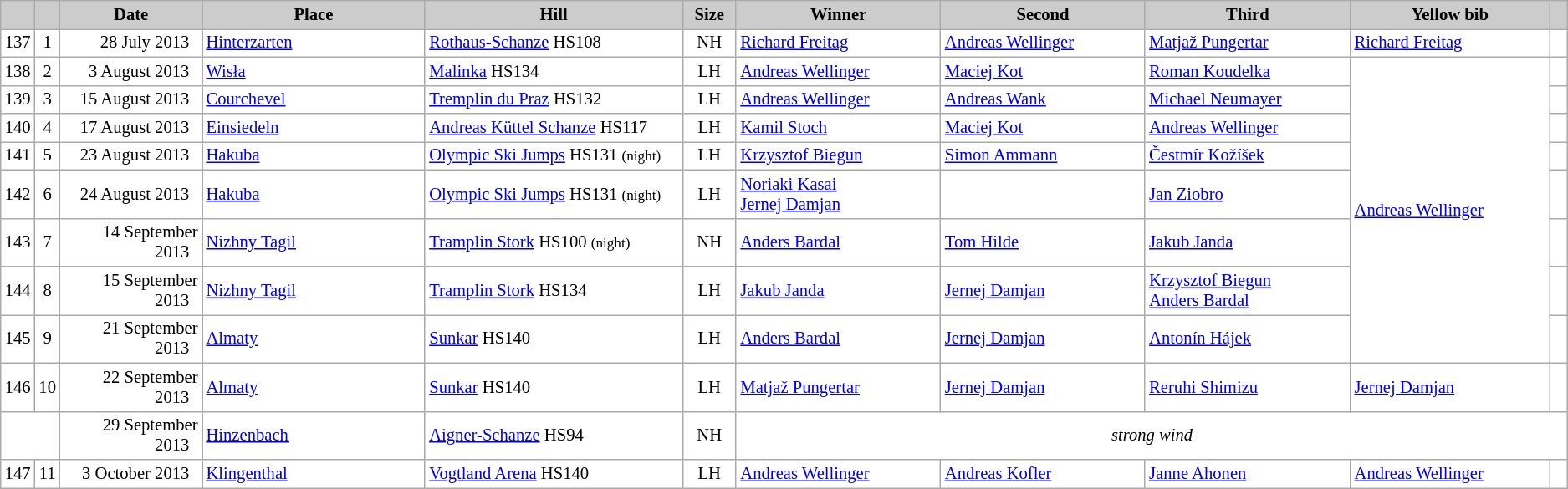<table class="wikitable plainrowheaders" style="background:#fff; font-size:86%; line-height:16px; border:grey solid 1px; border-collapse:collapse;">
<tr style="background:#ccc; text-align:center;">
<th scope="col" style="background:#ccc; width=20 px;"></th>
<th scope="col" style="background:#ccc; width=30 px;"></th>
<th scope="col" style="background:#ccc; width:120px;">Date</th>
<th scope="col" style="background:#ccc; width:200px;">Place</th>
<th scope="col" style="background:#ccc; width:240px;">Hill</th>
<th scope="col" style="background:#ccc; width:40px;">Size</th>
<th scope="col" style="background:#ccc; width:185px;">Winner</th>
<th scope="col" style="background:#ccc; width:185px;">Second</th>
<th scope="col" style="background:#ccc; width:185px;">Third</th>
<th scope="col" style="background:#ccc; width:180px;">Yellow bib</th>
<th scope="col" style="background:#ccc; width:10px;"></th>
</tr>
<tr>
<td align=center>137</td>
<td align=center>1</td>
<td align=right>28 July 2013  </td>
<td> <a href='#'>Hinterzarten</a></td>
<td><a href='#'>Rothaus-Schanze</a> HS108</td>
<td align=center>NH</td>
<td> <a href='#'>Richard Freitag</a></td>
<td> <a href='#'>Andreas Wellinger</a></td>
<td> <a href='#'>Matjaž Pungertar</a></td>
<td> <a href='#'>Richard Freitag</a></td>
<td></td>
</tr>
<tr>
<td align=center>138</td>
<td align=center>2</td>
<td align=right>3 August 2013  </td>
<td> <a href='#'>Wisła</a></td>
<td><a href='#'>Malinka</a> HS134</td>
<td align=center>LH</td>
<td> <a href='#'>Andreas Wellinger</a></td>
<td> <a href='#'>Maciej Kot</a></td>
<td> <a href='#'>Roman Koudelka</a></td>
<td rowspan=8> <a href='#'>Andreas Wellinger</a></td>
<td></td>
</tr>
<tr>
<td align=center>139</td>
<td align=center>3</td>
<td align=right>15 August 2013  </td>
<td> <a href='#'>Courchevel</a></td>
<td><a href='#'>Tremplin du Praz</a> HS132</td>
<td align=center>LH</td>
<td> <a href='#'>Andreas Wellinger</a></td>
<td> <a href='#'>Andreas Wank</a></td>
<td> <a href='#'>Michael Neumayer</a></td>
<td></td>
</tr>
<tr>
<td align=center>140</td>
<td align=center>4</td>
<td align=right>17 August 2013  </td>
<td> <a href='#'>Einsiedeln</a></td>
<td><a href='#'>Andreas Küttel Schanze</a> HS117</td>
<td align=center>LH</td>
<td> <a href='#'>Kamil Stoch</a></td>
<td> <a href='#'>Maciej Kot</a></td>
<td> <a href='#'>Andreas Wellinger</a></td>
<td></td>
</tr>
<tr>
<td align=center>141</td>
<td align=center>5</td>
<td align=right>23 August 2013  </td>
<td> <a href='#'>Hakuba</a></td>
<td><a href='#'>Olympic Ski Jumps</a> HS131 <small>(night)</small></td>
<td align=center>LH</td>
<td> <a href='#'>Krzysztof Biegun</a></td>
<td> <a href='#'>Simon Ammann</a></td>
<td> <a href='#'>Čestmír Kožíšek</a></td>
<td></td>
</tr>
<tr>
<td align=center>142</td>
<td align=center>6</td>
<td align=right>24 August 2013  </td>
<td> <a href='#'>Hakuba</a></td>
<td><a href='#'>Olympic Ski Jumps</a> HS131 <small>(night)</small></td>
<td align=center>LH</td>
<td> <a href='#'>Noriaki Kasai</a><br> <a href='#'>Jernej Damjan</a></td>
<td></td>
<td> <a href='#'>Jan Ziobro</a></td>
<td></td>
</tr>
<tr>
<td align=center>143</td>
<td align=center>7</td>
<td align=right>14 September 2013  </td>
<td> <a href='#'>Nizhny Tagil</a></td>
<td><a href='#'>Tramplin Stork</a> HS100 <small>(night)</small></td>
<td align=center>NH</td>
<td> <a href='#'>Anders Bardal</a></td>
<td> <a href='#'>Tom Hilde</a></td>
<td> <a href='#'>Jakub Janda</a></td>
<td></td>
</tr>
<tr>
<td align=center>144</td>
<td align=center>8</td>
<td align=right>15 September 2013  </td>
<td> <a href='#'>Nizhny Tagil</a></td>
<td><a href='#'>Tramplin Stork</a> HS134</td>
<td align=center>LH</td>
<td> <a href='#'>Jakub Janda</a></td>
<td> <a href='#'>Jernej Damjan</a></td>
<td> <a href='#'>Krzysztof Biegun</a><br> <a href='#'>Anders Bardal</a></td>
<td></td>
</tr>
<tr>
<td align=center>145</td>
<td align=center>9</td>
<td align=right>21 September 2013  </td>
<td> <a href='#'>Almaty</a></td>
<td><a href='#'>Sunkar</a> HS140</td>
<td align=center>LH</td>
<td> <a href='#'>Anders Bardal</a></td>
<td> <a href='#'>Jernej Damjan</a></td>
<td> <a href='#'>Antonín Hájek</a></td>
<td></td>
</tr>
<tr>
<td align=center>146</td>
<td align=center>10</td>
<td align=right>22 September 2013  </td>
<td> <a href='#'>Almaty</a></td>
<td><a href='#'>Sunkar</a> HS140</td>
<td align=center>LH</td>
<td> <a href='#'>Matjaž Pungertar</a></td>
<td> <a href='#'>Jernej Damjan</a></td>
<td> <a href='#'>Reruhi Shimizu</a></td>
<td> <a href='#'>Jernej Damjan</a></td>
<td></td>
</tr>
<tr>
<td colspan=2></td>
<td align=right>29 September 2013  </td>
<td> <a href='#'>Hinzenbach</a></td>
<td><a href='#'>Aigner-Schanze</a> HS94</td>
<td align=center>NH</td>
<td colspan=5 align=center><em>strong wind</em></td>
</tr>
<tr>
<td align=center>147</td>
<td align=center>11</td>
<td align=right>3 October 2013  </td>
<td> <a href='#'>Klingenthal</a></td>
<td><a href='#'>Vogtland Arena</a> HS140</td>
<td align=center>LH</td>
<td> <a href='#'>Andreas Wellinger</a></td>
<td> <a href='#'>Andreas Kofler</a></td>
<td> <a href='#'>Janne Ahonen</a></td>
<td> <a href='#'>Andreas Wellinger</a></td>
<td></td>
</tr>
</table>
